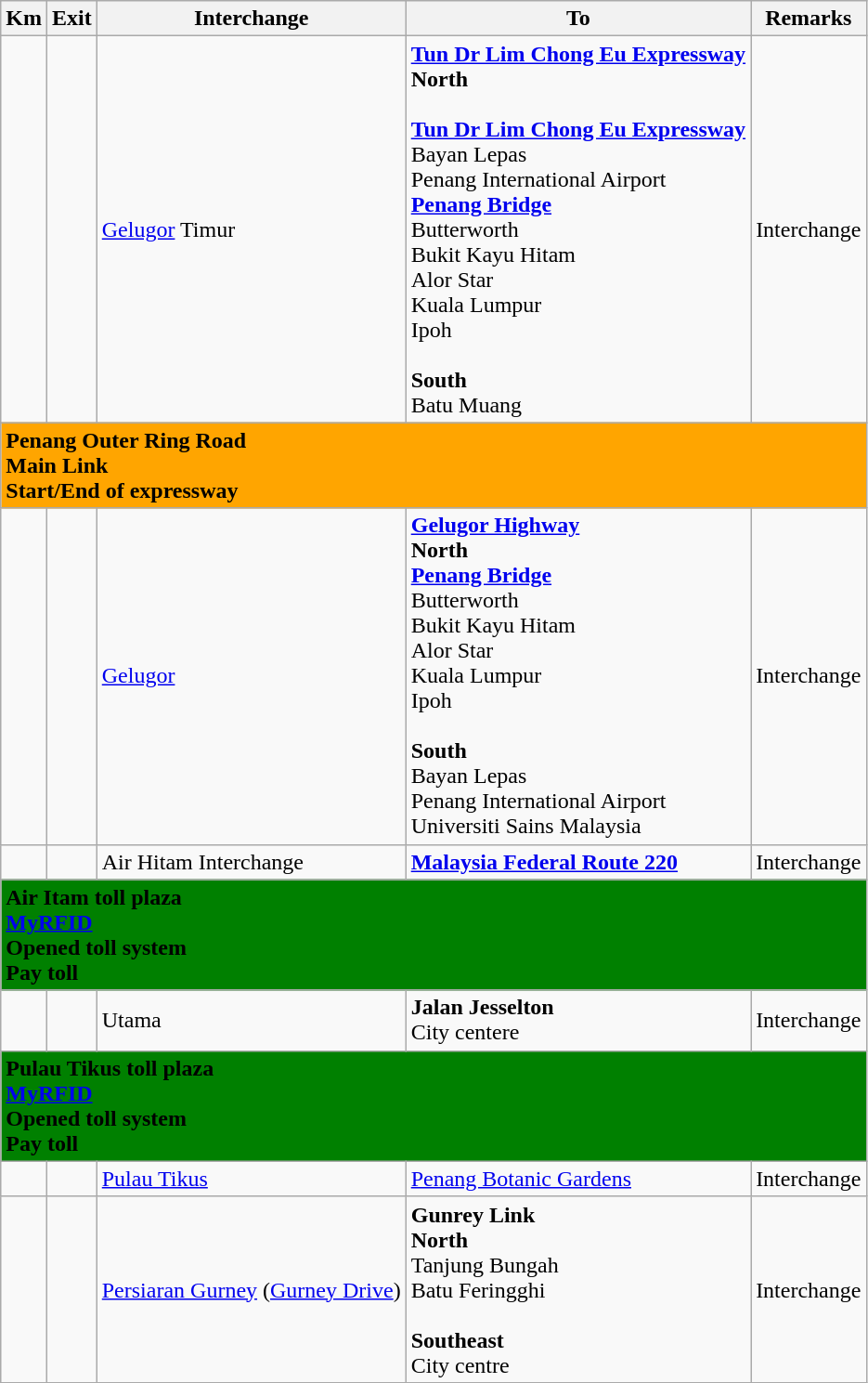<table class="wikitable">
<tr>
<th>Km</th>
<th>Exit</th>
<th>Interchange</th>
<th>To</th>
<th>Remarks</th>
</tr>
<tr>
<td></td>
<td></td>
<td><a href='#'>Gelugor</a> Timur</td>
<td> <strong><a href='#'>Tun Dr Lim Chong Eu Expressway</a></strong><br><strong>North</strong><br><br> <strong><a href='#'>Tun Dr Lim Chong Eu Expressway</a></strong><br>Bayan Lepas<br>Penang International Airport <br> <strong><a href='#'>Penang Bridge</a></strong><br>Butterworth<br>Bukit Kayu Hitam<br>Alor Star<br>Kuala Lumpur<br>Ipoh<br><br><strong>South</strong><br>Batu Muang<br></td>
<td>Interchange</td>
</tr>
<tr>
<td style="width:600px" colspan="6" style="text-align:center" bgcolor="orange"><strong><span> Penang Outer Ring Road<br>Main Link<br>Start/End of expressway</span></strong></td>
</tr>
<tr>
<td></td>
<td></td>
<td><a href='#'>Gelugor</a></td>
<td> <strong><a href='#'>Gelugor Highway</a></strong><br><strong>North</strong><br> <strong><a href='#'>Penang Bridge</a></strong><br>Butterworth<br>Bukit Kayu Hitam<br>Alor Star<br>Kuala Lumpur<br>Ipoh<br><br><strong>South</strong><br>Bayan Lepas<br>Penang International Airport<br>Universiti Sains Malaysia</td>
<td>Interchange</td>
</tr>
<tr>
<td></td>
<td></td>
<td>Air Hitam Interchange</td>
<td><strong> <a href='#'>Malaysia Federal Route 220</a></strong></td>
<td>Interchange</td>
</tr>
<tr>
<td style="width:600px" colspan="6" style="text-align:center" bgcolor="green"><strong><span>Air Itam toll plaza<br>   <a href='#'><span>My</span><span>RFID</span></a>   <br>Opened toll system<br>Pay toll</span></strong></td>
</tr>
<tr>
<td></td>
<td></td>
<td>Utama</td>
<td> <strong>Jalan Jesselton</strong><br>City centere</td>
<td>Interchange</td>
</tr>
<tr>
<td style="width:600px" colspan="6" style="text-align:center" bgcolor="green"><strong><span>Pulau Tikus toll plaza<br>   <a href='#'><span>My</span><span>RFID</span></a>   <br>Opened toll system<br>Pay toll</span></strong></td>
</tr>
<tr>
<td></td>
<td></td>
<td><a href='#'>Pulau Tikus</a></td>
<td><a href='#'>Penang Botanic Gardens</a></td>
<td>Interchange</td>
</tr>
<tr>
<td></td>
<td></td>
<td><a href='#'>Persiaran Gurney</a> (<a href='#'>Gurney Drive</a>)</td>
<td> <strong>Gunrey Link</strong><br><strong>North</strong><br>Tanjung Bungah<br>Batu Feringghi<br><br><strong>Southeast</strong><br>City centre</td>
<td>Interchange</td>
</tr>
</table>
